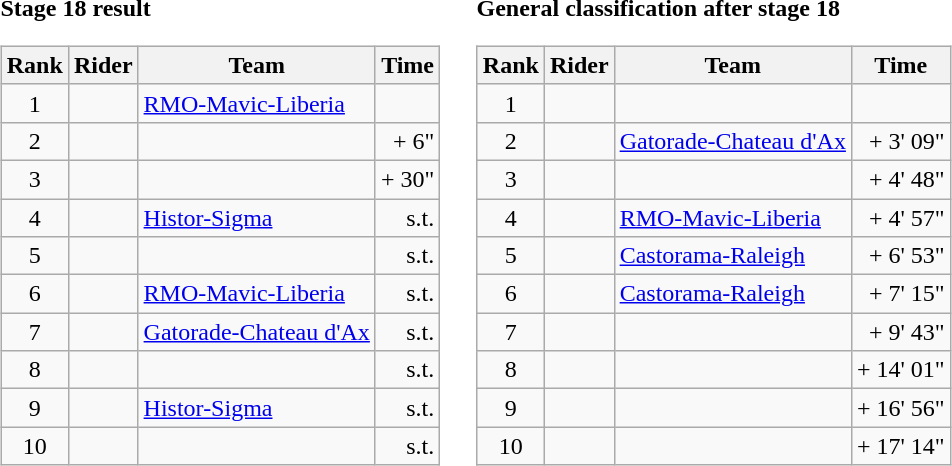<table>
<tr>
<td><strong>Stage 18 result</strong><br><table class="wikitable">
<tr>
<th scope="col">Rank</th>
<th scope="col">Rider</th>
<th scope="col">Team</th>
<th scope="col">Time</th>
</tr>
<tr>
<td style="text-align:center;">1</td>
<td></td>
<td><a href='#'>RMO-Mavic-Liberia</a></td>
<td style="text-align:right;"></td>
</tr>
<tr>
<td style="text-align:center;">2</td>
<td></td>
<td></td>
<td style="text-align:right;">+ 6"</td>
</tr>
<tr>
<td style="text-align:center;">3</td>
<td></td>
<td></td>
<td style="text-align:right;">+ 30"</td>
</tr>
<tr>
<td style="text-align:center;">4</td>
<td></td>
<td><a href='#'>Histor-Sigma</a></td>
<td style="text-align:right;">s.t.</td>
</tr>
<tr>
<td style="text-align:center;">5</td>
<td></td>
<td></td>
<td style="text-align:right;">s.t.</td>
</tr>
<tr>
<td style="text-align:center;">6</td>
<td></td>
<td><a href='#'>RMO-Mavic-Liberia</a></td>
<td style="text-align:right;">s.t.</td>
</tr>
<tr>
<td style="text-align:center;">7</td>
<td></td>
<td><a href='#'>Gatorade-Chateau d'Ax</a></td>
<td style="text-align:right;">s.t.</td>
</tr>
<tr>
<td style="text-align:center;">8</td>
<td></td>
<td></td>
<td style="text-align:right;">s.t.</td>
</tr>
<tr>
<td style="text-align:center;">9</td>
<td></td>
<td><a href='#'>Histor-Sigma</a></td>
<td style="text-align:right;">s.t.</td>
</tr>
<tr>
<td style="text-align:center;">10</td>
<td></td>
<td></td>
<td style="text-align:right;">s.t.</td>
</tr>
</table>
</td>
<td></td>
<td><strong>General classification after stage 18</strong><br><table class="wikitable">
<tr>
<th scope="col">Rank</th>
<th scope="col">Rider</th>
<th scope="col">Team</th>
<th scope="col">Time</th>
</tr>
<tr>
<td style="text-align:center;">1</td>
<td> </td>
<td></td>
<td style="text-align:right;"></td>
</tr>
<tr>
<td style="text-align:center;">2</td>
<td></td>
<td><a href='#'>Gatorade-Chateau d'Ax</a></td>
<td style="text-align:right;">+ 3' 09"</td>
</tr>
<tr>
<td style="text-align:center;">3</td>
<td></td>
<td></td>
<td style="text-align:right;">+ 4' 48"</td>
</tr>
<tr>
<td style="text-align:center;">4</td>
<td></td>
<td><a href='#'>RMO-Mavic-Liberia</a></td>
<td style="text-align:right;">+ 4' 57"</td>
</tr>
<tr>
<td style="text-align:center;">5</td>
<td></td>
<td><a href='#'>Castorama-Raleigh</a></td>
<td style="text-align:right;">+ 6' 53"</td>
</tr>
<tr>
<td style="text-align:center;">6</td>
<td></td>
<td><a href='#'>Castorama-Raleigh</a></td>
<td style="text-align:right;">+ 7' 15"</td>
</tr>
<tr>
<td style="text-align:center;">7</td>
<td></td>
<td></td>
<td style="text-align:right;">+ 9' 43"</td>
</tr>
<tr>
<td style="text-align:center;">8</td>
<td></td>
<td></td>
<td style="text-align:right;">+ 14' 01"</td>
</tr>
<tr>
<td style="text-align:center;">9</td>
<td></td>
<td></td>
<td style="text-align:right;">+ 16' 56"</td>
</tr>
<tr>
<td style="text-align:center;">10</td>
<td></td>
<td></td>
<td style="text-align:right;">+ 17' 14"</td>
</tr>
</table>
</td>
</tr>
</table>
